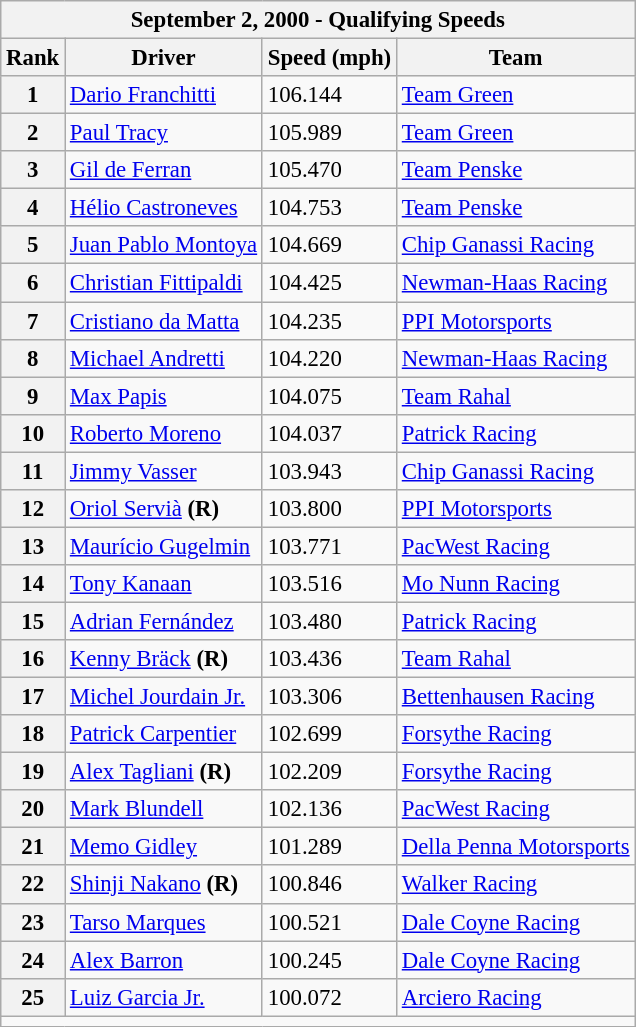<table class="wikitable" style="font-size:95%;">
<tr>
<th colspan=6>September 2, 2000 - Qualifying Speeds</th>
</tr>
<tr>
<th>Rank</th>
<th>Driver</th>
<th>Speed (mph)</th>
<th>Team</th>
</tr>
<tr>
<th>1</th>
<td> <a href='#'>Dario Franchitti</a></td>
<td>106.144</td>
<td><a href='#'>Team Green</a></td>
</tr>
<tr>
<th>2</th>
<td> <a href='#'>Paul Tracy</a></td>
<td>105.989</td>
<td><a href='#'>Team Green</a></td>
</tr>
<tr>
<th>3</th>
<td> <a href='#'>Gil de Ferran</a></td>
<td>105.470</td>
<td><a href='#'>Team Penske</a></td>
</tr>
<tr>
<th>4</th>
<td> <a href='#'>Hélio Castroneves</a></td>
<td>104.753</td>
<td><a href='#'>Team Penske</a></td>
</tr>
<tr>
<th>5</th>
<td> <a href='#'>Juan Pablo Montoya</a></td>
<td>104.669</td>
<td><a href='#'>Chip Ganassi Racing</a></td>
</tr>
<tr>
<th>6</th>
<td> <a href='#'>Christian Fittipaldi</a></td>
<td>104.425</td>
<td><a href='#'>Newman-Haas Racing</a></td>
</tr>
<tr>
<th>7</th>
<td> <a href='#'>Cristiano da Matta</a></td>
<td>104.235</td>
<td><a href='#'>PPI Motorsports</a></td>
</tr>
<tr>
<th>8</th>
<td> <a href='#'>Michael Andretti</a></td>
<td>104.220</td>
<td><a href='#'>Newman-Haas Racing</a></td>
</tr>
<tr>
<th>9</th>
<td> <a href='#'>Max Papis</a></td>
<td>104.075</td>
<td><a href='#'>Team Rahal</a></td>
</tr>
<tr>
<th>10</th>
<td> <a href='#'>Roberto Moreno</a></td>
<td>104.037</td>
<td><a href='#'>Patrick Racing</a></td>
</tr>
<tr>
<th>11</th>
<td> <a href='#'>Jimmy Vasser</a></td>
<td>103.943</td>
<td><a href='#'>Chip Ganassi Racing</a></td>
</tr>
<tr>
<th>12</th>
<td> <a href='#'>Oriol Servià</a> <strong>(R)</strong></td>
<td>103.800</td>
<td><a href='#'>PPI Motorsports</a></td>
</tr>
<tr>
<th>13</th>
<td> <a href='#'>Maurício Gugelmin</a></td>
<td>103.771</td>
<td><a href='#'>PacWest Racing</a></td>
</tr>
<tr>
<th>14</th>
<td> <a href='#'>Tony Kanaan</a></td>
<td>103.516</td>
<td><a href='#'>Mo Nunn Racing</a></td>
</tr>
<tr>
<th>15</th>
<td> <a href='#'>Adrian Fernández</a></td>
<td>103.480</td>
<td><a href='#'>Patrick Racing</a></td>
</tr>
<tr>
<th>16</th>
<td> <a href='#'>Kenny Bräck</a> <strong>(R)</strong></td>
<td>103.436</td>
<td><a href='#'>Team Rahal</a></td>
</tr>
<tr>
<th>17</th>
<td> <a href='#'>Michel Jourdain Jr.</a></td>
<td>103.306</td>
<td><a href='#'>Bettenhausen Racing</a></td>
</tr>
<tr>
<th>18</th>
<td> <a href='#'>Patrick Carpentier</a></td>
<td>102.699</td>
<td><a href='#'>Forsythe Racing</a></td>
</tr>
<tr>
<th>19</th>
<td> <a href='#'>Alex Tagliani</a> <strong>(R)</strong></td>
<td>102.209</td>
<td><a href='#'>Forsythe Racing</a></td>
</tr>
<tr>
<th>20</th>
<td> <a href='#'>Mark Blundell</a></td>
<td>102.136</td>
<td><a href='#'>PacWest Racing</a></td>
</tr>
<tr>
<th>21</th>
<td> <a href='#'>Memo Gidley</a></td>
<td>101.289</td>
<td><a href='#'>Della Penna Motorsports</a></td>
</tr>
<tr>
<th>22</th>
<td> <a href='#'>Shinji Nakano</a> <strong>(R)</strong></td>
<td>100.846</td>
<td><a href='#'>Walker Racing</a></td>
</tr>
<tr>
<th>23</th>
<td> <a href='#'>Tarso Marques</a></td>
<td>100.521</td>
<td><a href='#'>Dale Coyne Racing</a></td>
</tr>
<tr>
<th>24</th>
<td> <a href='#'>Alex Barron</a></td>
<td>100.245</td>
<td><a href='#'>Dale Coyne Racing</a></td>
</tr>
<tr>
<th>25</th>
<td> <a href='#'>Luiz Garcia Jr.</a></td>
<td>100.072</td>
<td><a href='#'>Arciero Racing</a></td>
</tr>
<tr>
<td colspan=4></td>
</tr>
</table>
